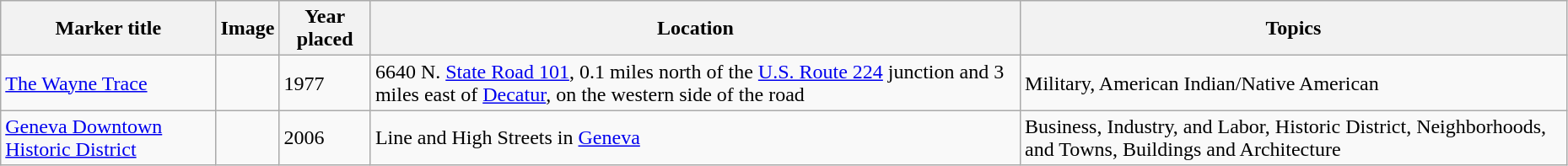<table class="wikitable sortable" style="width:98%">
<tr>
<th>Marker title</th>
<th class="unsortable">Image</th>
<th>Year placed</th>
<th>Location</th>
<th>Topics</th>
</tr>
<tr>
<td><a href='#'>The Wayne Trace</a></td>
<td></td>
<td>1977</td>
<td>6640 N. <a href='#'>State Road 101</a>, 0.1 miles north of the <a href='#'>U.S. Route 224</a> junction and 3 miles east of <a href='#'>Decatur</a>, on the western side of the road<br><small></small></td>
<td>Military, American Indian/Native American</td>
</tr>
<tr>
<td><a href='#'>Geneva Downtown Historic District</a></td>
<td></td>
<td>2006</td>
<td>Line and High Streets in <a href='#'>Geneva</a><br><small></small></td>
<td>Business, Industry, and Labor, Historic District, Neighborhoods, and Towns, Buildings and Architecture</td>
</tr>
</table>
